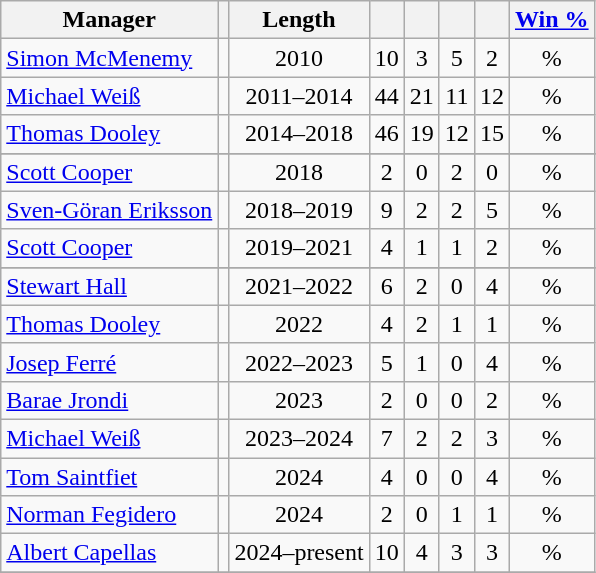<table class="wikitable sortable" style="text-align: center">
<tr>
<th>Manager</th>
<th></th>
<th>Length</th>
<th></th>
<th></th>
<th></th>
<th></th>
<th><a href='#'>Win %</a></th>
</tr>
<tr>
<td style="text-align: left;"><a href='#'>Simon McMenemy</a></td>
<td></td>
<td>2010</td>
<td>10</td>
<td>3</td>
<td>5</td>
<td>2</td>
<td>%</td>
</tr>
<tr>
<td style="text-align: left;"><a href='#'>Michael Weiß</a></td>
<td></td>
<td>2011–2014</td>
<td>44</td>
<td>21</td>
<td>11</td>
<td>12</td>
<td>%</td>
</tr>
<tr>
<td style="text-align: left;"><a href='#'>Thomas Dooley</a></td>
<td></td>
<td>2014–2018</td>
<td>46</td>
<td>19</td>
<td>12</td>
<td>15</td>
<td>%</td>
</tr>
<tr>
</tr>
<tr>
<td style="text-align: left;"><a href='#'>Scott Cooper</a></td>
<td></td>
<td>2018</td>
<td>2</td>
<td>0</td>
<td>2</td>
<td>0</td>
<td>%</td>
</tr>
<tr>
<td style="text-align: left;"><a href='#'>Sven-Göran Eriksson</a></td>
<td></td>
<td>2018–2019</td>
<td>9</td>
<td>2</td>
<td>2</td>
<td>5</td>
<td>%</td>
</tr>
<tr>
<td style="text-align: left;"><a href='#'>Scott Cooper</a></td>
<td></td>
<td>2019–2021</td>
<td>4</td>
<td>1</td>
<td>1</td>
<td>2</td>
<td>%</td>
</tr>
<tr>
</tr>
<tr>
<td style="text-align: left;"><a href='#'>Stewart Hall</a></td>
<td></td>
<td>2021–2022</td>
<td>6</td>
<td>2</td>
<td>0</td>
<td>4</td>
<td>%</td>
</tr>
<tr>
<td style="text-align: left;"><a href='#'>Thomas Dooley</a></td>
<td></td>
<td>2022</td>
<td>4</td>
<td>2</td>
<td>1</td>
<td>1</td>
<td>%</td>
</tr>
<tr>
<td style="text-align: left;"><a href='#'>Josep Ferré</a></td>
<td></td>
<td>2022–2023</td>
<td>5</td>
<td>1</td>
<td>0</td>
<td>4</td>
<td>%</td>
</tr>
<tr>
<td style="text-align: left;"><a href='#'>Barae Jrondi</a></td>
<td></td>
<td>2023</td>
<td>2</td>
<td>0</td>
<td>0</td>
<td>2</td>
<td>%</td>
</tr>
<tr>
<td style="text-align: left;"><a href='#'>Michael Weiß</a></td>
<td></td>
<td>2023–2024</td>
<td>7</td>
<td>2</td>
<td>2</td>
<td>3</td>
<td>%</td>
</tr>
<tr>
<td style="text-align: left;"><a href='#'>Tom Saintfiet</a></td>
<td></td>
<td>2024</td>
<td>4</td>
<td>0</td>
<td>0</td>
<td>4</td>
<td>%</td>
</tr>
<tr>
<td style="text-align: left;"><a href='#'>Norman Fegidero</a></td>
<td></td>
<td>2024</td>
<td>2</td>
<td>0</td>
<td>1</td>
<td>1</td>
<td>%</td>
</tr>
<tr>
<td style="text-align: left;"><a href='#'>Albert Capellas</a></td>
<td></td>
<td>2024–present</td>
<td>10</td>
<td>4</td>
<td>3</td>
<td>3</td>
<td>%</td>
</tr>
<tr>
</tr>
</table>
